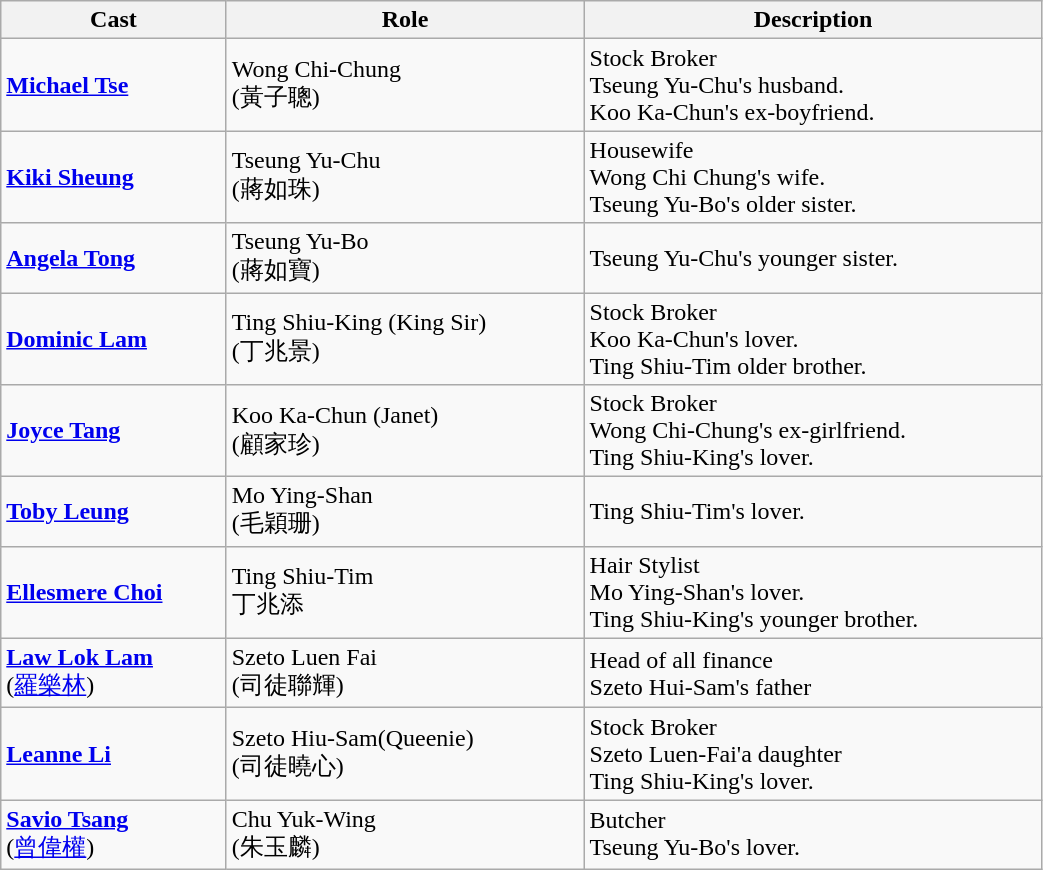<table class="wikitable" style="width:55%;">
<tr>
<th>Cast</th>
<th>Role</th>
<th>Description</th>
</tr>
<tr>
<td><strong><a href='#'>Michael Tse</a></strong></td>
<td>Wong Chi-Chung <br>(黃子聰)</td>
<td>Stock Broker <br> Tseung Yu-Chu's husband. <br> Koo Ka-Chun's ex-boyfriend.</td>
</tr>
<tr>
<td><strong><a href='#'>Kiki Sheung</a></strong></td>
<td>Tseung Yu-Chu <br>(蔣如珠)</td>
<td>Housewife <br> Wong Chi Chung's wife. <br> Tseung Yu-Bo's older sister.</td>
</tr>
<tr>
<td><strong><a href='#'>Angela Tong</a></strong></td>
<td>Tseung Yu-Bo <br> (蔣如寶)</td>
<td>Tseung Yu-Chu's younger sister.</td>
</tr>
<tr>
<td><strong><a href='#'>Dominic Lam</a></strong></td>
<td>Ting Shiu-King (King Sir) <br> (丁兆景)</td>
<td>Stock Broker <br> Koo Ka-Chun's lover. <br> Ting Shiu-Tim older brother.</td>
</tr>
<tr>
<td><strong><a href='#'>Joyce Tang</a></strong></td>
<td>Koo Ka-Chun (Janet) <br> (顧家珍)</td>
<td>Stock Broker <br> Wong Chi-Chung's ex-girlfriend. <br> Ting Shiu-King's lover.</td>
</tr>
<tr>
<td><strong><a href='#'>Toby Leung</a></strong></td>
<td>Mo Ying-Shan <br> (毛穎珊)</td>
<td>Ting Shiu-Tim's lover.</td>
</tr>
<tr>
<td><strong><a href='#'>Ellesmere Choi</a></strong></td>
<td>Ting Shiu-Tim <br> 丁兆添</td>
<td>Hair Stylist <br> Mo Ying-Shan's lover. <br> Ting Shiu-King's younger brother.</td>
</tr>
<tr>
<td><strong><a href='#'>Law Lok Lam</a></strong><br>(<a href='#'>羅樂林</a>)</td>
<td>Szeto Luen Fai <br> (司徒聯輝)</td>
<td>Head of all finance <br>Szeto Hui-Sam's father</td>
</tr>
<tr>
<td><strong><a href='#'>Leanne Li</a></strong></td>
<td>Szeto Hiu-Sam(Queenie) <br> (司徒曉心)</td>
<td>Stock Broker <br> Szeto Luen-Fai'a daughter <br> Ting Shiu-King's lover.</td>
</tr>
<tr>
<td><strong><a href='#'>Savio Tsang</a></strong><br>(<a href='#'>曾偉權</a>)</td>
<td>Chu Yuk-Wing <br> (朱玉麟)</td>
<td>Butcher <br> Tseung Yu-Bo's lover.</td>
</tr>
</table>
